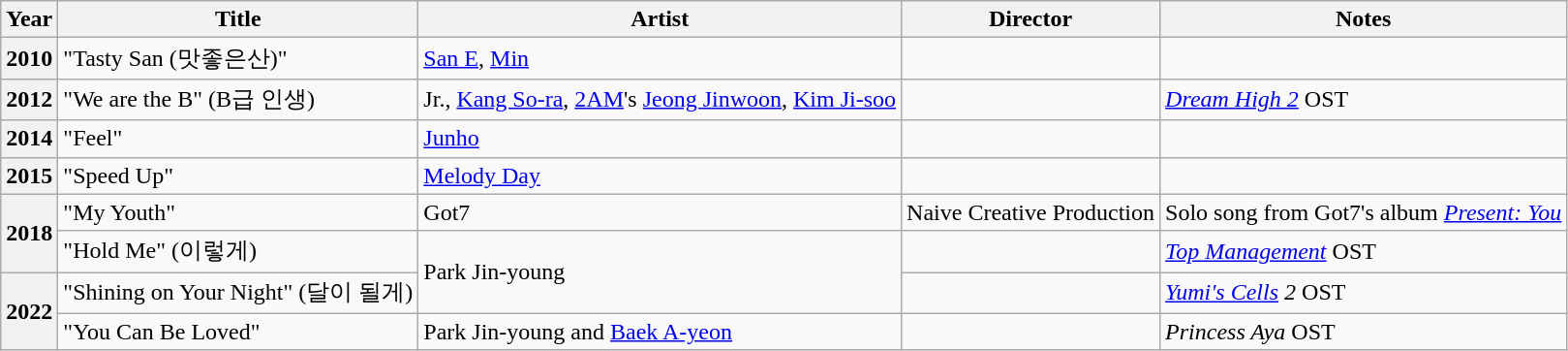<table class="wikitable plainrowheaders sortable">
<tr>
<th scope="col">Year</th>
<th scope="col">Title</th>
<th scope="col">Artist</th>
<th scope="col">Director</th>
<th scope="col">Notes</th>
</tr>
<tr>
<th scope="row">2010</th>
<td>"Tasty San (맛좋은산)"</td>
<td><a href='#'>San E</a>, <a href='#'>Min</a></td>
<td></td>
<td></td>
</tr>
<tr>
<th scope="row">2012</th>
<td>"We are the B" (B급 인생)</td>
<td>Jr., <a href='#'>Kang So-ra</a>, <a href='#'>2AM</a>'s <a href='#'>Jeong Jinwoon</a>, <a href='#'>Kim Ji-soo</a></td>
<td></td>
<td><em><a href='#'>Dream High 2</a></em> OST</td>
</tr>
<tr>
<th scope="row">2014</th>
<td>"Feel"</td>
<td><a href='#'>Junho</a></td>
<td></td>
<td></td>
</tr>
<tr>
<th scope="row">2015</th>
<td>"Speed Up"</td>
<td><a href='#'>Melody Day</a></td>
<td></td>
<td></td>
</tr>
<tr>
<th scope="row" rowspan="2">2018</th>
<td>"My Youth"</td>
<td>Got7</td>
<td>Naive Creative Production</td>
<td>Solo song from Got7's album <em><a href='#'>Present: You</a></em></td>
</tr>
<tr>
<td>"Hold Me" (이렇게)</td>
<td rowspan="2">Park Jin-young</td>
<td></td>
<td><em><a href='#'>Top Management</a></em> OST</td>
</tr>
<tr>
<th scope="row" rowspan="2">2022</th>
<td>"Shining on Your Night" (달이 될게)</td>
<td></td>
<td><em><a href='#'>Yumi's Cells</a> 2</em> OST</td>
</tr>
<tr>
<td>"You Can Be Loved"</td>
<td>Park Jin-young and <a href='#'>Baek A-yeon</a></td>
<td></td>
<td><em>Princess Aya</em> OST</td>
</tr>
</table>
